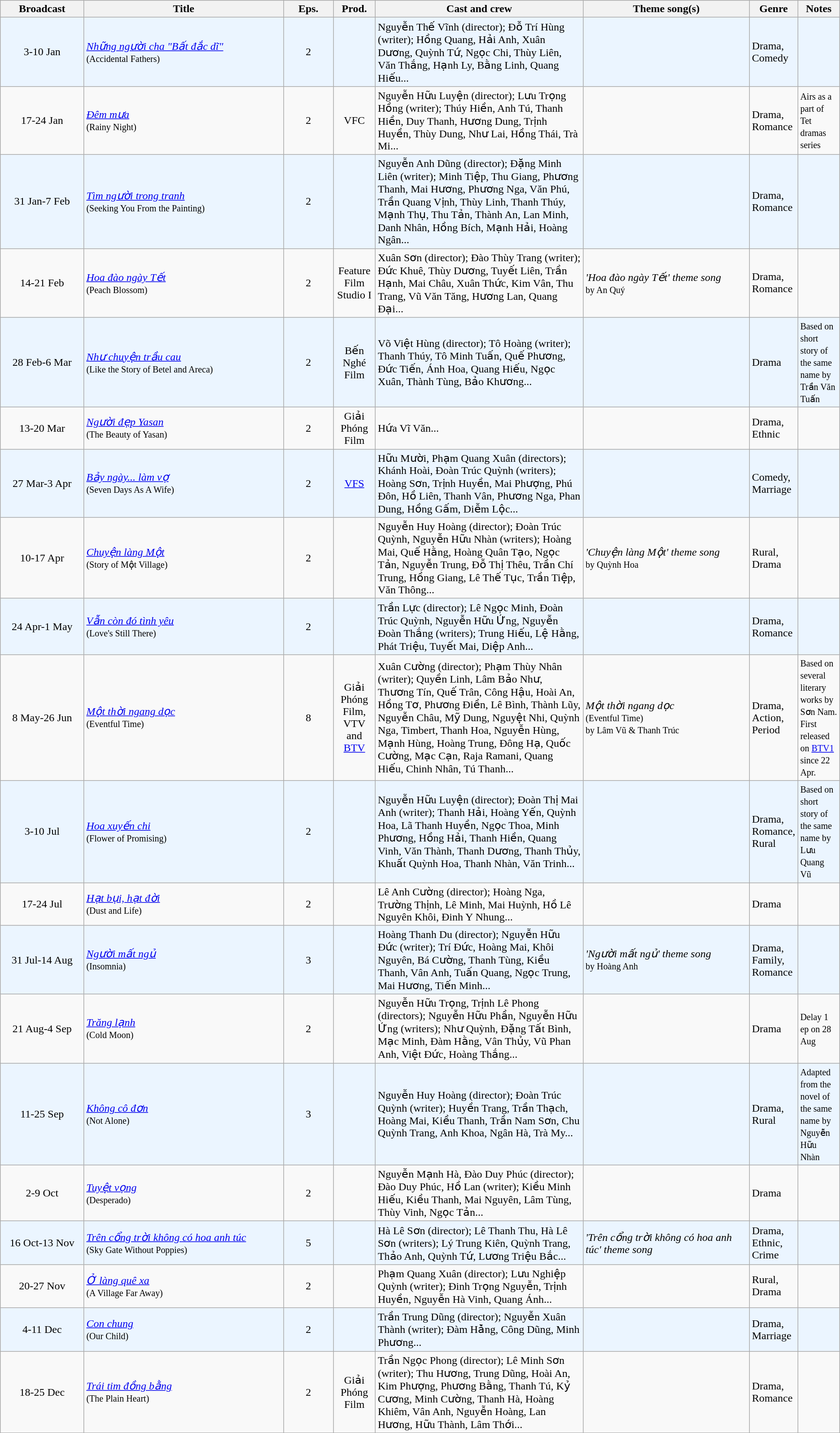<table class="wikitable sortable">
<tr>
<th style="width:10%;">Broadcast</th>
<th style="width:24%;">Title</th>
<th style="width:6%;">Eps.</th>
<th style="width:5%;">Prod.</th>
<th style="width:25%;">Cast and crew</th>
<th style="width:20%;">Theme song(s)</th>
<th style="width:5%;">Genre</th>
<th style="width:5%;">Notes</th>
</tr>
<tr ---- bgcolor="#ebf5ff">
<td style="text-align:center;">3-10 Jan <br></td>
<td><em><a href='#'>Những người cha "Bất đắc dĩ"</a></em> <br><small>(Accidental Fathers)</small></td>
<td style="text-align:center;">2</td>
<td style="text-align:center;"></td>
<td>Nguyễn Thế Vĩnh (director); Đỗ Trí Hùng (writer); Hồng Quang, Hải Anh, Xuân Dương, Quỳnh Tứ, Ngọc Chi, Thùy Liên, Văn Thắng, Hạnh Ly, Bằng Linh, Quang Hiếu...</td>
<td></td>
<td>Drama, Comedy</td>
<td></td>
</tr>
<tr>
<td style="text-align:center;">17-24 Jan <br></td>
<td><em><a href='#'>Đêm mưa</a></em> <br><small>(Rainy Night)</small></td>
<td style="text-align:center;">2</td>
<td style="text-align:center;">VFC</td>
<td>Nguyễn Hữu Luyện (director); Lưu Trọng Hồng (writer); Thúy Hiền, Anh Tú, Thanh Hiền, Duy Thanh, Hương Dung, Trịnh Huyền, Thùy Dung, Như Lai, Hồng Thái, Trà Mi...</td>
<td></td>
<td>Drama, Romance</td>
<td><small>Airs as a part of Tet dramas series</small></td>
</tr>
<tr ---- bgcolor="#ebf5ff">
<td style="text-align:center;">31 Jan-7 Feb <br></td>
<td><em><a href='#'>Tìm người trong tranh</a></em> <br><small>(Seeking You From the Painting)</small></td>
<td style="text-align:center;">2</td>
<td style="text-align:center;"></td>
<td>Nguyễn Anh Dũng (director); Đặng Minh Liên (writer); Minh Tiệp, Thu Giang, Phương Thanh, Mai Hương, Phương Nga, Văn Phú, Trần Quang Vịnh, Thùy Linh, Thanh Thúy, Mạnh Thụ, Thu Tản, Thành An, Lan Minh, Danh Nhân, Hồng Bích, Mạnh Hải, Hoàng Ngân...</td>
<td></td>
<td>Drama, Romance</td>
<td></td>
</tr>
<tr>
<td style="text-align:center;">14-21 Feb<br></td>
<td><em><a href='#'>Hoa đào ngày Tết</a></em> <br><small>(Peach Blossom)</small></td>
<td style="text-align:center;">2</td>
<td style="text-align:center;">Feature Film Studio I</td>
<td>Xuân Sơn (director); Đào Thùy Trang (writer); Đức Khuê, Thùy Dương, Tuyết Liên, Trần Hạnh, Mai Châu, Xuân Thức, Kim Vân, Thu Trang, Vũ Văn Tăng, Hương Lan, Quang Đại...</td>
<td><em> 'Hoa đào ngày Tết' theme song</em><br><small>by An Quý</small></td>
<td>Drama, Romance</td>
<td></td>
</tr>
<tr ---- bgcolor="#ebf5ff">
<td style="text-align:center;">28 Feb-6 Mar<br></td>
<td><em><a href='#'>Như chuyện trầu cau</a></em> <br><small>(Like the Story of Betel and Areca)</small></td>
<td style="text-align:center;">2</td>
<td style="text-align:center;">Bến Nghé Film</td>
<td>Võ Việt Hùng (director); Tô Hoàng (writer); Thanh Thúy, Tô Minh Tuấn, Quế Phương, Đức Tiến, Ánh Hoa, Quang Hiếu, Ngọc Xuân, Thành Tùng, Bảo Khương...</td>
<td></td>
<td>Drama</td>
<td><small>Based on short story of the same name by Trần Văn Tuấn</small></td>
</tr>
<tr>
<td style="text-align:center;">13-20 Mar<br></td>
<td><em><a href='#'>Người đẹp Yasan</a></em> <br><small>(The Beauty of Yasan)</small></td>
<td style="text-align:center;">2</td>
<td style="text-align:center;">Giải Phóng Film</td>
<td>Hứa Vĩ Văn...</td>
<td></td>
<td>Drama, Ethnic</td>
<td></td>
</tr>
<tr ---- bgcolor="#ebf5ff">
<td style="text-align:center;">27 Mar-3 Apr <br></td>
<td><em><a href='#'>Bảy ngày... làm vợ</a></em> <br><small>(Seven Days As A Wife)</small></td>
<td style="text-align:center;">2</td>
<td style="text-align:center;"><a href='#'>VFS</a></td>
<td>Hữu Mười, Phạm Quang Xuân (directors); Khánh Hoài, Đoàn Trúc Quỳnh (writers); Hoàng Sơn, Trịnh Huyền, Mai Phượng, Phú Đôn, Hồ Liên, Thanh Vân, Phương Nga, Phan Dung, Hồng Gấm, Diễm Lộc...</td>
<td></td>
<td>Comedy, Marriage</td>
<td></td>
</tr>
<tr>
<td style="text-align:center;">10-17 Apr<br></td>
<td><em><a href='#'>Chuyện làng Một</a></em> <br><small>(Story of Một Village)</small></td>
<td style="text-align:center;">2</td>
<td style="text-align:center;"></td>
<td>Nguyễn Huy Hoàng (director); Đoàn Trúc Quỳnh, Nguyễn Hữu Nhàn (writers); Hoàng Mai, Quế Hằng, Hoàng Quân Tạo, Ngọc Tản, Nguyễn Trung, Đỗ Thị Thêu, Trần Chí Trung, Hồng Giang, Lê Thế Tục, Trần Tiệp, Văn Thông...</td>
<td><em> 'Chuyện làng Một' theme song</em><br><small>by Quỳnh Hoa</small></td>
<td>Rural, Drama</td>
<td></td>
</tr>
<tr ---- bgcolor="#ebf5ff">
<td style="text-align:center;">24 Apr-1 May <br></td>
<td><em><a href='#'>Vẫn còn đó tình yêu</a></em> <br><small>(Love's Still There)</small></td>
<td style="text-align:center;">2</td>
<td style="text-align:center;"></td>
<td>Trần Lực (director); Lê Ngọc Minh, Đoàn Trúc Quỳnh, Nguyễn Hữu Ứng, Nguyễn Đoàn Thắng (writers); Trung Hiếu, Lệ Hằng, Phát Triệu, Tuyết Mai, Diệp Anh...</td>
<td></td>
<td>Drama, Romance</td>
<td></td>
</tr>
<tr>
<td style="text-align:center;">8 May-26 Jun<br></td>
<td><em><a href='#'>Một thời ngang dọc</a></em> <br><small>(Eventful Time)</small></td>
<td style="text-align:center;">8</td>
<td style="text-align:center;">Giải Phóng Film, VTV<br>and<br><a href='#'>BTV</a></td>
<td>Xuân Cường (director); Phạm Thùy Nhân (writer); Quyền Linh, Lâm Bảo Như, Thương Tín, Quế Trân, Công Hậu, Hoài An, Hồng Tơ, Phương Điền, Lê Bình, Thành Lũy, Nguyễn Châu, Mỹ Dung, Nguyệt Nhi, Quỳnh Nga, Timbert, Thanh Hoa, Nguyễn Hùng, Mạnh Hùng, Hoàng Trung, Đông Hạ, Quốc Cường, Mạc Cạn, Raja Ramani, Quang Hiếu, Chinh Nhân, Tú Thanh...</td>
<td><em>Một thời ngang dọc</em> <br><small>(Eventful Time)<br>by Lâm Vũ & Thanh Trúc</small></td>
<td>Drama, Action, Period</td>
<td><small>Based on several literary works by Sơn Nam. First released on <a href='#'>BTV1</a> since 22 Apr.</small></td>
</tr>
<tr ---- bgcolor="#ebf5ff">
<td style="text-align:center;">3-10 Jul<br></td>
<td><em><a href='#'>Hoa xuyến chi</a></em> <br><small>(Flower of Promising)</small></td>
<td style="text-align:center;">2</td>
<td style="text-align:center;"></td>
<td>Nguyễn Hữu Luyện (director); Đoàn Thị Mai Anh (writer); Thanh Hải, Hoàng Yến, Quỳnh Hoa, Lã Thanh Huyền, Ngọc Thoa, Minh Phương, Hồng Hải, Thanh Hiền, Quang Vinh, Văn Thành, Thanh Dương, Thanh Thủy, Khuất Quỳnh Hoa, Thanh Nhàn, Văn Trinh...</td>
<td></td>
<td>Drama, Romance, Rural</td>
<td><small>Based on short story of the same name by Lưu Quang Vũ</small></td>
</tr>
<tr>
<td style="text-align:center;">17-24 Jul<br></td>
<td><em><a href='#'>Hạt bụi, hạt đời</a></em> <br><small>(Dust and Life)</small></td>
<td style="text-align:center;">2</td>
<td style="text-align:center;"></td>
<td>Lê Anh Cường (director); Hoàng Nga, Trường Thịnh, Lê Minh, Mai Huỳnh, Hồ Lê Nguyên Khôi, Đinh Y Nhung...</td>
<td></td>
<td>Drama</td>
<td></td>
</tr>
<tr ---- bgcolor="#ebf5ff">
<td style="text-align:center;">31 Jul-14 Aug<br></td>
<td><em><a href='#'>Người mất ngủ</a></em> <br><small>(Insomnia)</small></td>
<td style="text-align:center;">3</td>
<td style="text-align:center;"></td>
<td>Hoàng Thanh Du (director); Nguyễn Hữu Đức (writer); Trí Đức, Hoàng Mai, Khôi Nguyên, Bá Cường, Thanh Tùng, Kiều Thanh, Vân Anh, Tuấn Quang, Ngọc Trung, Mai Hương, Tiến Minh...</td>
<td><em> 'Người mất ngủ' theme song</em><br><small>by Hoàng Anh</small></td>
<td>Drama, Family, Romance</td>
<td></td>
</tr>
<tr>
<td style="text-align:center;">21 Aug-4 Sep<br></td>
<td><em><a href='#'>Trăng lạnh</a></em> <br><small>(Cold Moon)</small></td>
<td style="text-align:center;">2</td>
<td style="text-align:center;"></td>
<td>Nguyễn Hữu Trọng, Trịnh Lê Phong (directors); Nguyễn Hữu Phần, Nguyễn Hữu Ứng (writers); Như Quỳnh, Đặng Tất Bình, Mạc Minh, Đàm Hằng, Vân Thủy, Vũ Phan Anh, Việt Đức, Hoàng Thắng...</td>
<td></td>
<td>Drama</td>
<td><small>Delay 1 ep on 28 Aug</small></td>
</tr>
<tr ---- bgcolor="#ebf5ff">
<td style="text-align:center;">11-25 Sep<br></td>
<td><em><a href='#'>Không cô đơn</a></em> <br><small>(Not Alone)</small></td>
<td style="text-align:center;">3</td>
<td style="text-align:center;"></td>
<td>Nguyễn Huy Hoàng (director); Đoàn Trúc Quỳnh (writer); Huyền Trang, Trần Thạch, Hoàng Mai, Kiều Thanh, Trần Nam Sơn, Chu Quỳnh Trang, Anh Khoa, Ngân Hà, Trà My...</td>
<td></td>
<td>Drama, Rural</td>
<td><small>Adapted from the novel of the same name by Nguyễn Hữu Nhàn</small></td>
</tr>
<tr>
<td style="text-align:center;">2-9 Oct<br></td>
<td><em><a href='#'>Tuyệt vọng</a></em> <br><small>(Desperado)</small></td>
<td style="text-align:center;">2</td>
<td style="text-align:center;"></td>
<td>Nguyễn Mạnh Hà, Đào Duy Phúc (director); Đào Duy Phúc, Hồ Lan (writer); Kiều Minh Hiếu, Kiều Thanh, Mai Nguyên, Lâm Tùng, Thùy Vinh, Ngọc Tản...</td>
<td></td>
<td>Drama</td>
<td></td>
</tr>
<tr ---- bgcolor="#ebf5ff">
<td style="text-align:center;">16 Oct-13 Nov<br></td>
<td><em><a href='#'>Trên cổng trời không có hoa anh túc</a></em> <br><small>(Sky Gate Without Poppies)</small></td>
<td style="text-align:center;">5</td>
<td style="text-align:center;"></td>
<td>Hà Lê Sơn (director); Lê Thanh Thu, Hà Lê Sơn (writers); 	Lý Trung Kiên, Quỳnh Trang, Thảo Anh, Quỳnh Tứ, Lương Triệu Bắc...</td>
<td><em> 'Trên cổng trời không có hoa anh túc' theme song</em></td>
<td>Drama, Ethnic, Crime</td>
<td></td>
</tr>
<tr>
<td style="text-align:center;">20-27 Nov <br></td>
<td><em><a href='#'>Ở làng quê xa</a></em> <br><small>(A Village Far Away)</small></td>
<td style="text-align:center;">2</td>
<td style="text-align:center;"></td>
<td>Phạm Quang Xuân (director); Lưu Nghiệp Quỳnh (writer); Đinh Trọng Nguyễn, Trịnh Huyền, Nguyễn Hà Vinh, Quang Ánh...</td>
<td></td>
<td>Rural, Drama</td>
<td></td>
</tr>
<tr ---- bgcolor="#ebf5ff">
<td style="text-align:center;">4-11 Dec<br></td>
<td><em><a href='#'>Con chung</a></em> <br><small>(Our Child)</small></td>
<td style="text-align:center;">2</td>
<td style="text-align:center;"></td>
<td>Trần Trung Dũng (director); Nguyễn Xuân Thành (writer); Đàm Hǎ̀ng, Công Dũng, Minh Phương...</td>
<td></td>
<td>Drama, Marriage</td>
<td></td>
</tr>
<tr>
<td style="text-align:center;">18-25 Dec<br></td>
<td><em><a href='#'>Trái tim đồng bằng</a></em> <br><small>(The Plain Heart)</small></td>
<td style="text-align:center;">2</td>
<td style="text-align:center;">Giải Phóng Film</td>
<td>Trần Ngọc Phong (director); Lê Minh Sơn (writer); Thu Hương, Trung Dũng, Hoài An, Kim Phượng, Phương Bằng, Thanh Tú, Kỷ Cương, Minh Cường, Thanh Hà, Hoàng Khiêm, Vân Anh, Nguyễn Hoàng, Lan Hương, Hữu Thành, Lâm Thới...</td>
<td></td>
<td>Drama, Romance</td>
<td></td>
</tr>
</table>
